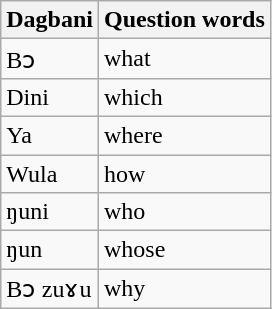<table class="wikitable">
<tr>
<th>Dagbani</th>
<th>Question words</th>
</tr>
<tr>
<td>Bɔ</td>
<td>what</td>
</tr>
<tr>
<td>Dini</td>
<td>which</td>
</tr>
<tr>
<td>Ya</td>
<td>where</td>
</tr>
<tr>
<td>Wula</td>
<td>how</td>
</tr>
<tr>
<td>ŋuni</td>
<td>who</td>
</tr>
<tr>
<td>ŋun</td>
<td>whose</td>
</tr>
<tr>
<td>Bɔ zuɤu</td>
<td>why</td>
</tr>
</table>
